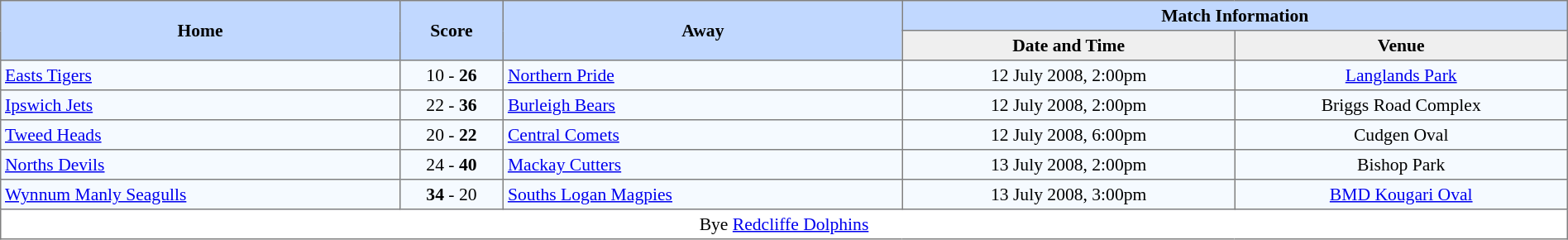<table border=1 style="border-collapse:collapse; font-size:90%; text-align:center;" cellpadding=3 cellspacing=0>
<tr bgcolor=#C1D8FF>
<th rowspan=2 width=12%>Home</th>
<th rowspan=2 width=3%>Score</th>
<th rowspan=2 width=12%>Away</th>
<th colspan=5>Match Information</th>
</tr>
<tr bgcolor=#EFEFEF>
<th width=10%>Date and Time</th>
<th width=10%>Venue</th>
</tr>
<tr bgcolor=#F5FAFF>
<td align=left> <a href='#'>Easts Tigers</a></td>
<td>10 - <strong>26</strong></td>
<td align=left> <a href='#'>Northern Pride</a></td>
<td>12 July 2008, 2:00pm</td>
<td><a href='#'>Langlands Park</a></td>
</tr>
<tr bgcolor=#F5FAFF>
<td align=left> <a href='#'>Ipswich Jets</a></td>
<td>22 - <strong>36</strong></td>
<td align=left> <a href='#'>Burleigh Bears</a></td>
<td>12 July 2008, 2:00pm</td>
<td>Briggs Road Complex</td>
</tr>
<tr bgcolor=#F5FAFF>
<td align=left> <a href='#'>Tweed Heads</a></td>
<td>20 - <strong>22</strong></td>
<td align=left> <a href='#'>Central Comets</a></td>
<td>12 July 2008, 6:00pm</td>
<td>Cudgen Oval</td>
</tr>
<tr bgcolor=#F5FAFF>
<td align=left> <a href='#'>Norths Devils</a></td>
<td>24 - <strong>40</strong></td>
<td align=left> <a href='#'>Mackay Cutters</a></td>
<td>13 July 2008, 2:00pm</td>
<td>Bishop Park</td>
</tr>
<tr bgcolor=#F5FAFF>
<td align=left> <a href='#'>Wynnum Manly Seagulls</a></td>
<td><strong>34</strong> - 20</td>
<td align=left> <a href='#'>Souths Logan Magpies</a></td>
<td>13 July 2008, 3:00pm</td>
<td><a href='#'>BMD Kougari Oval</a></td>
</tr>
<tr>
<td colspan=5>Bye  <a href='#'>Redcliffe Dolphins</a></td>
</tr>
</table>
